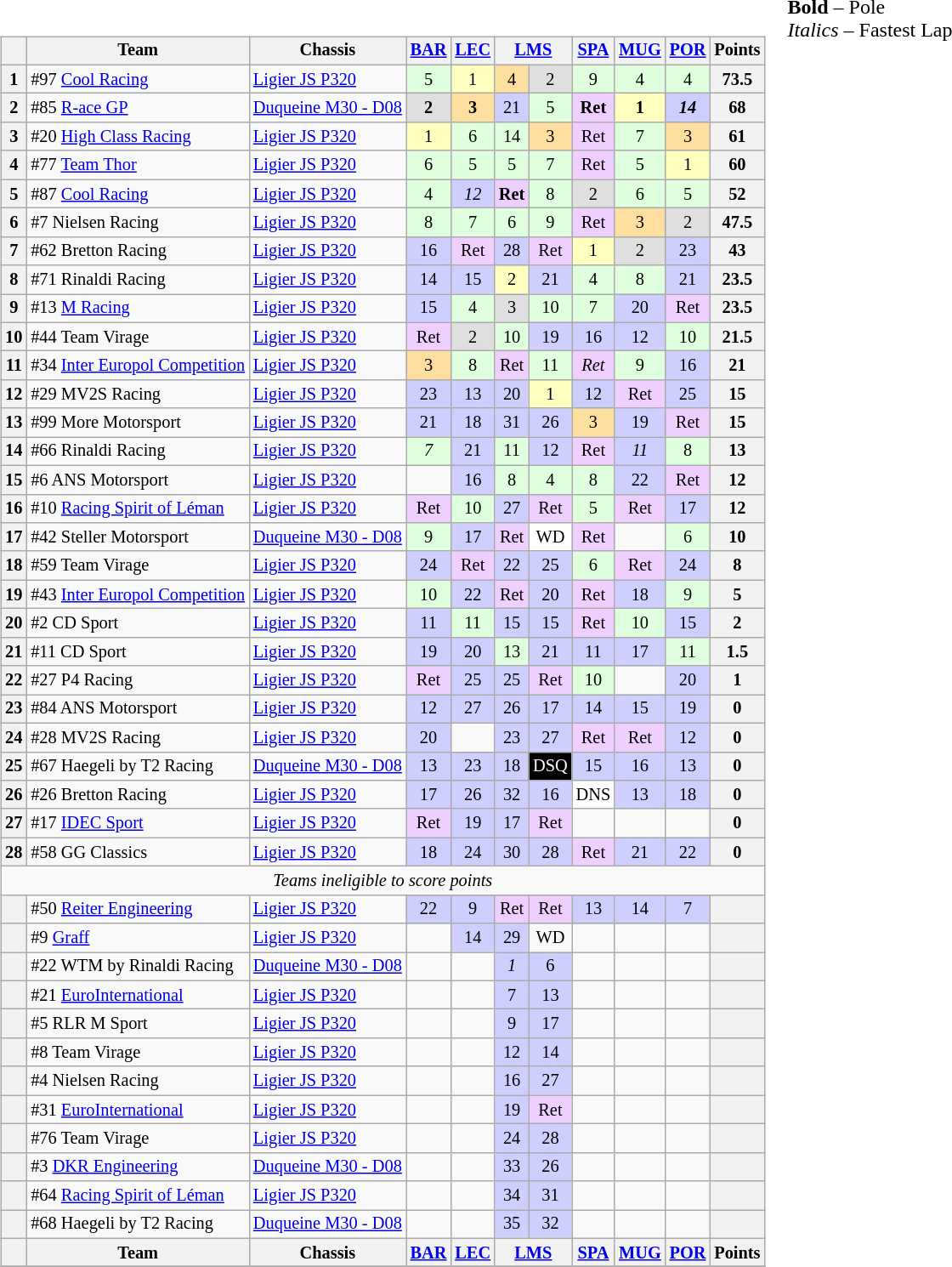<table>
<tr>
<td valign="top"><br><table class="wikitable" style="font-size:85%; text-align:center;">
<tr>
<th></th>
<th>Team</th>
<th>Chassis</th>
<th><a href='#'>BAR</a><br></th>
<th><a href='#'>LEC</a><br></th>
<th colspan="2"><a href='#'>LMS</a><br></th>
<th><a href='#'>SPA</a><br></th>
<th><a href='#'>MUG</a><br></th>
<th><a href='#'>POR</a><br></th>
<th>Points</th>
</tr>
<tr>
<th>1</th>
<td align=left> #97 <a href='#'>Cool Racing</a></td>
<td align=left><a href='#'>Ligier JS P320</a></td>
<td style="background:#dfffdf;">5</td>
<td style="background:#ffffbf;">1</td>
<td style="background:#ffdf9f;">4</td>
<td style="background:#dfdfdf;">2</td>
<td style="background:#dfffdf;">9</td>
<td style="background:#dfffdf;">4</td>
<td style="background:#dfffdf;">4</td>
<th>73.5</th>
</tr>
<tr>
<th>2</th>
<td align="left"> #85 <a href='#'>R-ace GP</a></td>
<td align="left"><a href='#'>Duqueine M30 - D08</a></td>
<td style="background:#dfdfdf;"><strong>2</strong></td>
<td style="background:#ffdf9f;"><strong>3</strong></td>
<td style="background:#cfcfff;">21</td>
<td style="background:#dfffdf;">5</td>
<td style="background:#efcfff;"><strong>Ret</strong></td>
<td style="background:#ffffbf;"><strong>1</strong></td>
<td style="background:#cfcfff;"><strong><em>14</em></strong></td>
<th>68</th>
</tr>
<tr>
<th>3</th>
<td align="left"> #20 <a href='#'>High Class Racing</a></td>
<td align="left"><a href='#'>Ligier JS P320</a></td>
<td style="background:#ffffbf;">1</td>
<td style="background:#dfffdf;">6</td>
<td style="background:#dfffdf;">14</td>
<td style="background:#ffdf9f;">3</td>
<td style="background:#efcfff;">Ret</td>
<td style="background:#dfffdf;">7</td>
<td style="background:#ffdf9f;">3</td>
<th>61</th>
</tr>
<tr>
<th>4</th>
<td align="left"> #77 <a href='#'>Team Thor</a></td>
<td align="left"><a href='#'>Ligier JS P320</a></td>
<td style="background:#dfffdf;">6</td>
<td style="background:#dfffdf;">5</td>
<td style="background:#dfffdf;">5</td>
<td style="background:#dfffdf;">7</td>
<td style="background:#efcfff;">Ret</td>
<td style="background:#dfffdf;">5</td>
<td style="background:#ffffbf;">1</td>
<th>60</th>
</tr>
<tr>
<th>5</th>
<td align="left"> #87 <a href='#'>Cool Racing</a></td>
<td align="left"><a href='#'>Ligier JS P320</a></td>
<td style="background:#dfffdf;">4</td>
<td style="background:#cfcfff;"><em>12</em></td>
<td style="background:#efcfff;"><strong>Ret</strong></td>
<td style="background:#dfffdf;">8</td>
<td style="background:#dfdfdf;">2</td>
<td style="background:#dfffdf;">6</td>
<td style="background:#dfffdf;">5</td>
<th>52</th>
</tr>
<tr>
<th>6</th>
<td align="left"> #7 Nielsen Racing</td>
<td align="left"><a href='#'>Ligier JS P320</a></td>
<td style="background:#dfffdf;">8</td>
<td style="background:#dfffdf;">7</td>
<td style="background:#dfffdf;">6</td>
<td style="background:#dfffdf;">9</td>
<td style="background:#efcfff;">Ret</td>
<td style="background:#ffdf9f;">3</td>
<td style="background:#dfdfdf;">2</td>
<th>47.5</th>
</tr>
<tr>
<th>7</th>
<td align="left"> #62 Bretton Racing</td>
<td align="left"><a href='#'>Ligier JS P320</a></td>
<td style="background:#cfcfff;">16</td>
<td style="background:#efcfff;">Ret</td>
<td style="background:#cfcfff;">28</td>
<td style="background:#efcfff;">Ret</td>
<td style="background:#ffffbf;">1</td>
<td style="background:#dfdfdf;">2</td>
<td style="background:#cfcfff;">23</td>
<th>43</th>
</tr>
<tr>
<th>8</th>
<td align="left"> #71 Rinaldi Racing</td>
<td align="left"><a href='#'>Ligier JS P320</a></td>
<td style="background:#cfcfff;">14</td>
<td style="background:#cfcfff;">15</td>
<td style="background:#ffffbf;">2</td>
<td style="background:#cfcfff;">21</td>
<td style="background:#dfffdf;">4</td>
<td style="background:#dfffdf;">8</td>
<td style="background:#cfcfff;">21</td>
<th>23.5</th>
</tr>
<tr>
<th>9</th>
<td align="left"> #13 <a href='#'>M Racing</a></td>
<td align="left"><a href='#'>Ligier JS P320</a></td>
<td style="background:#cfcfff;">15</td>
<td style="background:#dfffdf;">4</td>
<td style="background:#dfdfdf;">3</td>
<td style="background:#dfffdf;">10</td>
<td style="background:#dfffdf;">7</td>
<td style="background:#cfcfff;">20</td>
<td style="background:#efcfff;">Ret</td>
<th>23.5</th>
</tr>
<tr>
<th>10</th>
<td align="left"> #44 Team Virage</td>
<td align="left"><a href='#'>Ligier JS P320</a></td>
<td style="background:#efcfff;">Ret</td>
<td style="background:#dfdfdf;">2</td>
<td style="background:#dfffdf;">10</td>
<td style="background:#cfcfff;">19</td>
<td style="background:#cfcfff;">16</td>
<td style="background:#cfcfff;">12</td>
<td style="background:#dfffdf;">10</td>
<th>21.5</th>
</tr>
<tr>
<th>11</th>
<td align="left"> #34 <a href='#'>Inter Europol Competition</a></td>
<td align="left"><a href='#'>Ligier JS P320</a></td>
<td style="background:#ffdf9f;">3</td>
<td style="background:#dfffdf;">8</td>
<td style="background:#efcfff;">Ret</td>
<td style="background:#dfffdf;">11</td>
<td style="background:#efcfff;"><em>Ret</em></td>
<td style="background:#dfffdf;">9</td>
<td style="background:#cfcfff;">16</td>
<th>21</th>
</tr>
<tr>
<th>12</th>
<td align="left"> #29 MV2S Racing</td>
<td align="left"><a href='#'>Ligier JS P320</a></td>
<td style="background:#cfcfff;">23</td>
<td style="background:#cfcfff;">13</td>
<td style="background:#cfcfff;">20</td>
<td style="background:#ffffbf;">1</td>
<td style="background:#cfcfff;">12</td>
<td style="background:#efcfff;">Ret</td>
<td style="background:#cfcfff;">25</td>
<th>15</th>
</tr>
<tr>
<th>13</th>
<td align="left"> #99 More Motorsport</td>
<td align="left"><a href='#'>Ligier JS P320</a></td>
<td style="background:#cfcfff;">21</td>
<td style="background:#cfcfff;">18</td>
<td style="background:#cfcfff;">31</td>
<td style="background:#cfcfff;">26</td>
<td style="background:#ffdf9f;">3</td>
<td style="background:#cfcfff;">19</td>
<td style="background:#efcfff;">Ret</td>
<th>15</th>
</tr>
<tr>
<th>14</th>
<td align="left"> #66 Rinaldi Racing</td>
<td align="left"><a href='#'>Ligier JS P320</a></td>
<td style="background:#dfffdf;"><em>7</em></td>
<td style="background:#cfcfff;">21</td>
<td style="background:#dfffdf;">11</td>
<td style="background:#cfcfff;">12</td>
<td style="background:#efcfff;">Ret</td>
<td style="background:#cfcfff;"><em>11</em></td>
<td style="background:#dfffdf;">8</td>
<th>13</th>
</tr>
<tr>
<th>15</th>
<td align="left"> #6 ANS Motorsport</td>
<td align="left"><a href='#'>Ligier JS P320</a></td>
<td></td>
<td style="background:#cfcfff;">16</td>
<td style="background:#dfffdf;">8</td>
<td style="background:#dfffdf;">4</td>
<td style="background:#dfffdf;">8</td>
<td style="background:#cfcfff;">22</td>
<td style="background:#efcfff;">Ret</td>
<th>12</th>
</tr>
<tr>
<th>16</th>
<td align="left"> #10 <a href='#'>Racing Spirit of Léman</a></td>
<td align="left"><a href='#'>Ligier JS P320</a></td>
<td style="background:#efcfff;">Ret</td>
<td style="background:#dfffdf;">10</td>
<td style="background:#cfcfff;">27</td>
<td style="background:#efcfff;">Ret</td>
<td style="background:#dfffdf;">5</td>
<td style="background:#efcfff;">Ret</td>
<td style="background:#cfcfff;">17</td>
<th>12</th>
</tr>
<tr>
<th>17</th>
<td align="left"> #42 Steller Motorsport</td>
<td align="left"><a href='#'>Duqueine M30 - D08</a></td>
<td style="background:#dfffdf;">9</td>
<td style="background:#cfcfff;">17</td>
<td style="background:#efcfff;">Ret</td>
<td style="background:#ffffff;">WD</td>
<td style="background:#efcfff;">Ret</td>
<td></td>
<td style="background:#dfffdf;">6</td>
<th>10</th>
</tr>
<tr>
<th>18</th>
<td align="left"> #59 Team Virage</td>
<td align="left"><a href='#'>Ligier JS P320</a></td>
<td style="background:#cfcfff;">24</td>
<td style="background:#efcfff;">Ret</td>
<td style="background:#cfcfff;">22</td>
<td style="background:#cfcfff;">25</td>
<td style="background:#dfffdf;">6</td>
<td style="background:#efcfff;">Ret</td>
<td style="background:#cfcfff;">24</td>
<th>8</th>
</tr>
<tr>
<th>19</th>
<td align="left"> #43 <a href='#'>Inter Europol Competition</a></td>
<td align="left"><a href='#'>Ligier JS P320</a></td>
<td style="background:#dfffdf;">10</td>
<td style="background:#cfcfff;">22</td>
<td style="background:#efcfff;">Ret</td>
<td style="background:#cfcfff;">20</td>
<td style="background:#efcfff;">Ret</td>
<td style="background:#cfcfff;">18</td>
<td style="background:#dfffdf;">9</td>
<th>5</th>
</tr>
<tr>
<th>20</th>
<td align="left"> #2 CD Sport</td>
<td align="left"><a href='#'>Ligier JS P320</a></td>
<td style="background:#cfcfff;">11</td>
<td style="background:#dfffdf;">11</td>
<td style="background:#cfcfff;">15</td>
<td style="background:#cfcfff;">15</td>
<td style="background:#efcfff;">Ret</td>
<td style="background:#dfffdf;">10</td>
<td style="background:#cfcfff;">15</td>
<th>2</th>
</tr>
<tr>
<th>21</th>
<td align="left"> #11 CD Sport</td>
<td align="left"><a href='#'>Ligier JS P320</a></td>
<td style="background:#cfcfff;">19</td>
<td style="background:#cfcfff;">20</td>
<td style="background:#dfffdf;">13</td>
<td style="background:#cfcfff;">21</td>
<td style="background:#cfcfff;">11</td>
<td style="background:#cfcfff;">17</td>
<td style="background:#dfffdf;">11</td>
<th>1.5</th>
</tr>
<tr>
<th>22</th>
<td align="left"> #27 P4 Racing</td>
<td align="left"><a href='#'>Ligier JS P320</a></td>
<td style="background:#efcfff;">Ret</td>
<td style="background:#cfcfff;">25</td>
<td style="background:#cfcfff;">25</td>
<td style="background:#efcfff;">Ret</td>
<td style="background:#dfffdf;">10</td>
<td></td>
<td style="background:#cfcfff;">20</td>
<th>1</th>
</tr>
<tr>
<th>23</th>
<td align="left"> #84 ANS Motorsport</td>
<td align="left"><a href='#'>Ligier JS P320</a></td>
<td style="background:#cfcfff;">12</td>
<td style="background:#cfcfff;">27</td>
<td style="background:#cfcfff;">26</td>
<td style="background:#cfcfff;">17</td>
<td style="background:#cfcfff;">14</td>
<td style="background:#cfcfff;">15</td>
<td style="background:#cfcfff;">19</td>
<th>0</th>
</tr>
<tr>
<th>24</th>
<td align="left"> #28 MV2S Racing</td>
<td align="left"><a href='#'>Ligier JS P320</a></td>
<td style="background:#cfcfff;">20</td>
<td></td>
<td style="background:#cfcfff;">23</td>
<td style="background:#cfcfff;">27</td>
<td style="background:#efcfff;">Ret</td>
<td style="background:#efcfff;">Ret</td>
<td style="background:#cfcfff;">12</td>
<th>0</th>
</tr>
<tr>
<th>25</th>
<td align="left"> #67 Haegeli by T2 Racing</td>
<td align="left"><a href='#'>Duqueine M30 - D08</a></td>
<td style="background:#cfcfff;">13</td>
<td style="background:#cfcfff;">23</td>
<td style="background:#cfcfff;">18</td>
<td style="background:#000000; color:white">DSQ</td>
<td style="background:#cfcfff;">15</td>
<td style="background:#cfcfff;">16</td>
<td style="background:#cfcfff;">13</td>
<th>0</th>
</tr>
<tr>
<th>26</th>
<td align="left"> #26 Bretton Racing</td>
<td align="left"><a href='#'>Ligier JS P320</a></td>
<td style="background:#cfcfff;">17</td>
<td style="background:#cfcfff;">26</td>
<td style="background:#cfcfff;">32</td>
<td style="background:#cfcfff;">16</td>
<td style="background:#ffffff;">DNS</td>
<td style="background:#cfcfff;">13</td>
<td style="background:#cfcfff;">18</td>
<th>0</th>
</tr>
<tr>
<th>27</th>
<td align="left"> #17 <a href='#'>IDEC Sport</a></td>
<td align="left"><a href='#'>Ligier JS P320</a></td>
<td style="background:#efcfff;">Ret</td>
<td style="background:#cfcfff;">19</td>
<td style="background:#cfcfff;">17</td>
<td style="background:#efcfff;">Ret</td>
<td></td>
<td></td>
<td></td>
<th>0</th>
</tr>
<tr>
<th>28</th>
<td align="left"> #58 GG Classics</td>
<td align="left"><a href='#'>Ligier JS P320</a></td>
<td style="background:#cfcfff;">18</td>
<td style="background:#cfcfff;">24</td>
<td style="background:#cfcfff;">30</td>
<td style="background:#cfcfff;">28</td>
<td style="background:#efcfff;">Ret</td>
<td style="background:#cfcfff;">21</td>
<td style="background:#cfcfff;">22</td>
<th>0</th>
</tr>
<tr>
<td colspan=11><em>Teams ineligible to score points</em></td>
</tr>
<tr>
<th></th>
<td align=left> #50 <a href='#'>Reiter Engineering</a></td>
<td align=left><a href='#'>Ligier JS P320</a></td>
<td style="background:#cfcfff;">22</td>
<td style="background:#cfcfff;">9</td>
<td style="background:#efcfff;">Ret</td>
<td style="background:#efcfff;">Ret</td>
<td style="background:#cfcfff;">13</td>
<td style="background:#cfcfff;">14</td>
<td style="background:#cfcfff;">7</td>
<th></th>
</tr>
<tr>
<th></th>
<td align="left"> #9 <a href='#'>Graff</a></td>
<td align="left"><a href='#'>Ligier JS P320</a></td>
<td></td>
<td style="background:#cfcfff;">14</td>
<td style="background:#cfcfff;">29</td>
<td>WD</td>
<td></td>
<td></td>
<td></td>
<th></th>
</tr>
<tr>
<th></th>
<td align=left> #22 WTM by Rinaldi Racing</td>
<td align=left><a href='#'>Duqueine M30 - D08</a></td>
<td></td>
<td></td>
<td style="background:#cfcfff;"><em>1</em></td>
<td style="background:#cfcfff;">6</td>
<td></td>
<td></td>
<td></td>
<th></th>
</tr>
<tr>
<th></th>
<td align=left> #21 <a href='#'>EuroInternational</a></td>
<td align=left><a href='#'>Ligier JS P320</a></td>
<td></td>
<td></td>
<td style="background:#cfcfff;">7</td>
<td style="background:#cfcfff;">13</td>
<td></td>
<td></td>
<td></td>
<th></th>
</tr>
<tr>
<th></th>
<td align=left> #5 RLR M Sport</td>
<td align=left><a href='#'>Ligier JS P320</a></td>
<td></td>
<td></td>
<td style="background:#cfcfff;">9</td>
<td style="background:#cfcfff;">17</td>
<td></td>
<td></td>
<td></td>
<th></th>
</tr>
<tr>
<th></th>
<td align=left> #8 Team Virage</td>
<td align=left><a href='#'>Ligier JS P320</a></td>
<td></td>
<td></td>
<td style="background:#cfcfff;">12</td>
<td style="background:#cfcfff;">14</td>
<td></td>
<td></td>
<td></td>
<th></th>
</tr>
<tr>
<th></th>
<td align=left> #4 Nielsen Racing</td>
<td align=left><a href='#'>Ligier JS P320</a></td>
<td></td>
<td></td>
<td style="background:#cfcfff;">16</td>
<td style="background:#cfcfff;">27</td>
<td></td>
<td></td>
<td></td>
<th></th>
</tr>
<tr>
<th></th>
<td align=left> #31 <a href='#'>EuroInternational</a></td>
<td align=left><a href='#'>Ligier JS P320</a></td>
<td></td>
<td></td>
<td style="background:#cfcfff;">19</td>
<td style="background:#efcfff;">Ret</td>
<td></td>
<td></td>
<td></td>
<th></th>
</tr>
<tr>
<th></th>
<td align=left> #76 Team Virage</td>
<td align=left><a href='#'>Ligier JS P320</a></td>
<td></td>
<td></td>
<td style="background:#cfcfff;">24</td>
<td style="background:#cfcfff;">28</td>
<td></td>
<td></td>
<td></td>
<th></th>
</tr>
<tr>
<th></th>
<td align=left> #3 <a href='#'>DKR Engineering</a></td>
<td align=left><a href='#'>Duqueine M30 - D08</a></td>
<td></td>
<td></td>
<td style="background:#cfcfff;">33</td>
<td style="background:#cfcfff;">26</td>
<td></td>
<td></td>
<td></td>
<th></th>
</tr>
<tr>
<th></th>
<td align=left> #64 <a href='#'>Racing Spirit of Léman</a></td>
<td align=left><a href='#'>Ligier JS P320</a></td>
<td></td>
<td></td>
<td style="background:#cfcfff;">34</td>
<td style="background:#cfcfff;">31</td>
<td></td>
<td></td>
<td></td>
<th></th>
</tr>
<tr>
<th></th>
<td align=left> #68 Haegeli by T2 Racing</td>
<td align=left><a href='#'>Duqueine M30 - D08</a></td>
<td></td>
<td></td>
<td style="background:#cfcfff;">35</td>
<td style="background:#cfcfff;">32</td>
<td></td>
<td></td>
<td></td>
<th></th>
</tr>
<tr>
<th></th>
<th>Team</th>
<th>Chassis</th>
<th><a href='#'>BAR</a><br></th>
<th><a href='#'>LEC</a><br></th>
<th colspan="2"><a href='#'>LMS</a><br></th>
<th><a href='#'>SPA</a><br></th>
<th><a href='#'>MUG</a><br></th>
<th><a href='#'>POR</a><br></th>
<th>Points</th>
</tr>
<tr>
</tr>
</table>
</td>
<td valign="top"><span><strong>Bold</strong> – Pole</span><br><span><em>Italics</em> – Fastest Lap</span></td>
</tr>
</table>
